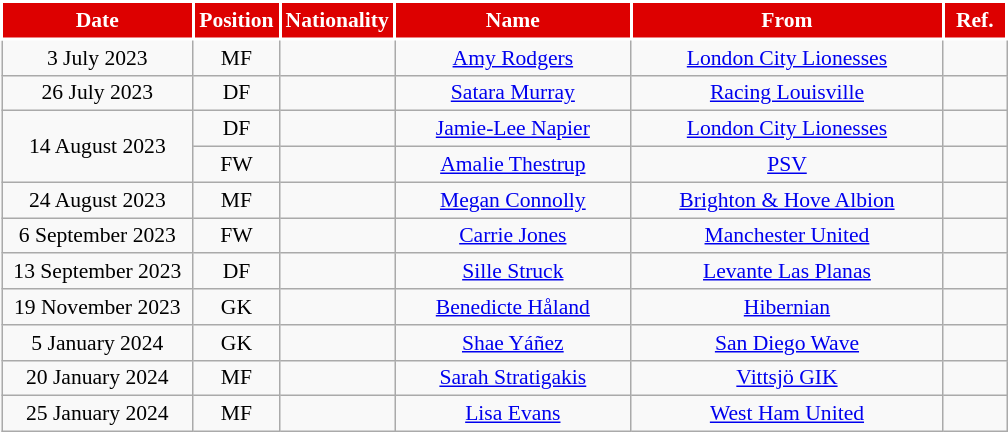<table class="wikitable" style="text-align:center; font-size:90%; ">
<tr>
<th style="background:#DD0000; color:#FFFFFF;border:2px solid #FFFFFF; width:120px;">Date</th>
<th style="background:#DD0000; color:#FFFFFF;border:2px solid #FFFFFF; width:50px;">Position</th>
<th style="background:#DD0000; color:#FFFFFF;border:2px solid #FFFFFF; width:50px;">Nationality</th>
<th style="background:#DD0000; color:#FFFFFF;border:2px solid #FFFFFF; width:150px;">Name</th>
<th style="background:#DD0000; color:#FFFFFF;border:2px solid #FFFFFF; width:200px;">From</th>
<th style="background:#DD0000; color:#FFFFFF;border:2px solid #FFFFFF; width:35px;">Ref.</th>
</tr>
<tr>
<td>3 July 2023</td>
<td>MF</td>
<td></td>
<td><a href='#'>Amy Rodgers</a></td>
<td> <a href='#'>London City Lionesses</a></td>
<td></td>
</tr>
<tr>
<td>26 July 2023</td>
<td>DF</td>
<td></td>
<td><a href='#'>Satara Murray</a></td>
<td> <a href='#'>Racing Louisville</a></td>
<td></td>
</tr>
<tr>
<td rowspan=2>14 August 2023</td>
<td>DF</td>
<td></td>
<td><a href='#'>Jamie-Lee Napier</a></td>
<td> <a href='#'>London City Lionesses</a></td>
<td></td>
</tr>
<tr>
<td>FW</td>
<td></td>
<td><a href='#'>Amalie Thestrup</a></td>
<td> <a href='#'>PSV</a></td>
<td></td>
</tr>
<tr>
<td>24 August 2023</td>
<td>MF</td>
<td></td>
<td><a href='#'>Megan Connolly</a></td>
<td> <a href='#'>Brighton & Hove Albion</a></td>
<td></td>
</tr>
<tr>
<td>6 September 2023</td>
<td>FW</td>
<td></td>
<td><a href='#'>Carrie Jones</a></td>
<td> <a href='#'>Manchester United</a></td>
<td></td>
</tr>
<tr>
<td>13 September 2023</td>
<td>DF</td>
<td></td>
<td><a href='#'>Sille Struck</a></td>
<td> <a href='#'>Levante Las Planas</a></td>
<td></td>
</tr>
<tr>
<td>19 November 2023</td>
<td>GK</td>
<td></td>
<td><a href='#'>Benedicte Håland</a></td>
<td> <a href='#'>Hibernian</a></td>
<td></td>
</tr>
<tr>
<td>5 January 2024</td>
<td>GK</td>
<td></td>
<td><a href='#'>Shae Yáñez</a></td>
<td> <a href='#'>San Diego Wave</a></td>
<td></td>
</tr>
<tr>
<td>20 January 2024</td>
<td>MF</td>
<td></td>
<td><a href='#'>Sarah Stratigakis</a></td>
<td> <a href='#'>Vittsjö GIK</a></td>
<td></td>
</tr>
<tr>
<td>25 January 2024</td>
<td>MF</td>
<td></td>
<td><a href='#'>Lisa Evans</a></td>
<td> <a href='#'>West Ham United</a></td>
<td></td>
</tr>
</table>
